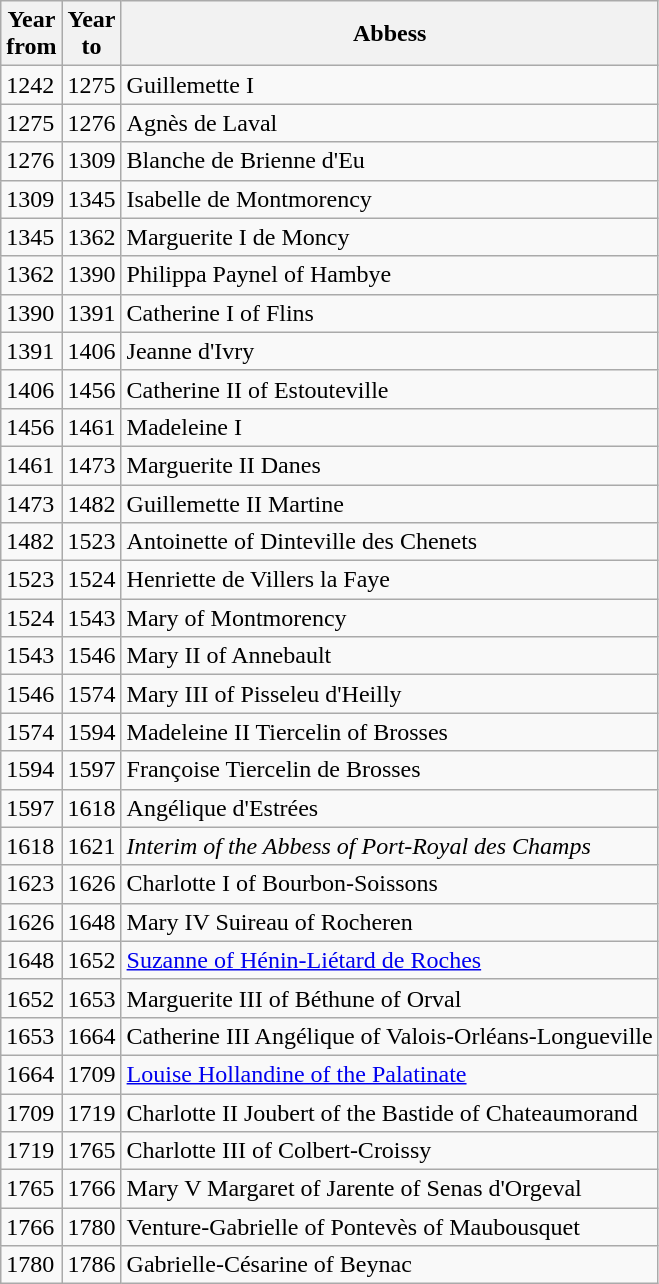<table class="wikitable">
<tr>
<th>Year<br>from</th>
<th>Year<br>to</th>
<th>Abbess</th>
</tr>
<tr>
<td>1242</td>
<td>1275</td>
<td>Guillemette I</td>
</tr>
<tr>
<td>1275</td>
<td>1276</td>
<td>Agnès de Laval</td>
</tr>
<tr>
<td>1276</td>
<td>1309</td>
<td>Blanche de Brienne  d'Eu</td>
</tr>
<tr>
<td>1309</td>
<td>1345</td>
<td>Isabelle de Montmorency</td>
</tr>
<tr>
<td>1345</td>
<td>1362</td>
<td>Marguerite I de Moncy</td>
</tr>
<tr>
<td>1362</td>
<td>1390</td>
<td>Philippa Paynel of Hambye</td>
</tr>
<tr>
<td>1390</td>
<td>1391</td>
<td>Catherine I of Flins</td>
</tr>
<tr>
<td>1391</td>
<td>1406</td>
<td>Jeanne d'Ivry</td>
</tr>
<tr>
<td>1406</td>
<td>1456</td>
<td>Catherine II of Estouteville</td>
</tr>
<tr>
<td>1456</td>
<td>1461</td>
<td>Madeleine I</td>
</tr>
<tr>
<td>1461</td>
<td>1473</td>
<td>Marguerite II Danes</td>
</tr>
<tr>
<td>1473</td>
<td>1482</td>
<td>Guillemette II Martine</td>
</tr>
<tr>
<td>1482</td>
<td>1523</td>
<td>Antoinette of Dinteville des Chenets</td>
</tr>
<tr>
<td>1523</td>
<td>1524</td>
<td>Henriette de Villers la Faye</td>
</tr>
<tr>
<td>1524</td>
<td>1543</td>
<td>Mary of Montmorency</td>
</tr>
<tr>
<td>1543</td>
<td>1546</td>
<td>Mary II of Annebault</td>
</tr>
<tr>
<td>1546</td>
<td>1574</td>
<td>Mary III of Pisseleu d'Heilly</td>
</tr>
<tr>
<td>1574</td>
<td>1594</td>
<td>Madeleine II Tiercelin of Brosses</td>
</tr>
<tr>
<td>1594</td>
<td>1597</td>
<td>Françoise Tiercelin de Brosses</td>
</tr>
<tr>
<td>1597</td>
<td>1618</td>
<td>Angélique d'Estrées</td>
</tr>
<tr>
<td>1618</td>
<td>1621</td>
<td><em>Interim of the Abbess of Port-Royal des Champs</em></td>
</tr>
<tr>
<td>1623</td>
<td>1626</td>
<td>Charlotte I of Bourbon-Soissons</td>
</tr>
<tr>
<td>1626</td>
<td>1648</td>
<td>Mary IV Suireau of Rocheren</td>
</tr>
<tr>
<td>1648</td>
<td>1652</td>
<td><a href='#'>Suzanne of Hénin-Liétard de Roches</a></td>
</tr>
<tr>
<td>1652</td>
<td>1653</td>
<td>Marguerite III of Béthune of Orval</td>
</tr>
<tr>
<td>1653</td>
<td>1664</td>
<td>Catherine III Angélique of Valois-Orléans-Longueville</td>
</tr>
<tr>
<td>1664</td>
<td>1709</td>
<td><a href='#'>Louise Hollandine of the Palatinate</a></td>
</tr>
<tr>
<td>1709</td>
<td>1719</td>
<td>Charlotte II Joubert of the Bastide of Chateaumorand</td>
</tr>
<tr>
<td>1719</td>
<td>1765</td>
<td>Charlotte III of Colbert-Croissy</td>
</tr>
<tr>
<td>1765</td>
<td>1766</td>
<td>Mary V Margaret of Jarente of Senas d'Orgeval</td>
</tr>
<tr>
<td>1766</td>
<td>1780</td>
<td>Venture-Gabrielle of Pontevès of Maubousquet</td>
</tr>
<tr>
<td>1780</td>
<td>1786</td>
<td>Gabrielle-Césarine of Beynac</td>
</tr>
</table>
